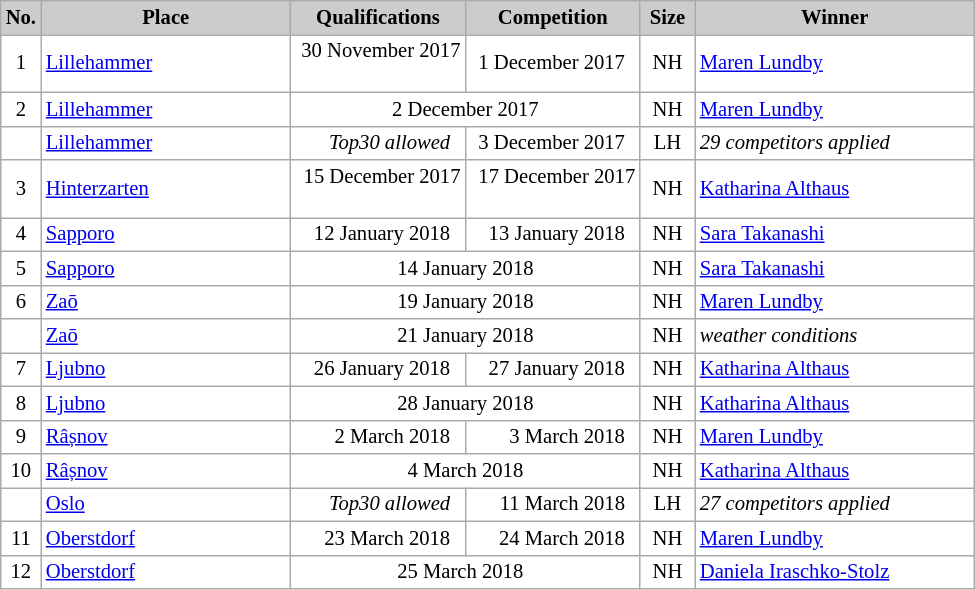<table class="wikitable plainrowheaders" style="background:#fff; font-size:86%; line-height:16px; border:grey solid 1px; border-collapse:collapse;">
<tr style="background:#ccc; text-align:center;">
<th style="background-color: #ccc;" width=20>No.</th>
<th style="background-color: #ccc;" width=160>Place</th>
<th style="background-color: #ccc;" width=110>Qualifications</th>
<th style="background-color: #ccc;" width=110>Competition</th>
<th style="background-color: #ccc;" width=30>Size</th>
<th style="background-color: #ccc;" width=180>Winner</th>
</tr>
<tr>
<td align=center>1</td>
<td> <a href='#'>Lillehammer</a></td>
<td align=right>30 November 2017  </td>
<td align=right>1 December 2017  </td>
<td align=center>NH</td>
<td> <a href='#'>Maren Lundby</a></td>
</tr>
<tr>
<td align=center>2</td>
<td> <a href='#'>Lillehammer</a></td>
<td colspan=2 align=center>2 December 2017</td>
<td align=center>NH</td>
<td> <a href='#'>Maren Lundby</a></td>
</tr>
<tr>
<td></td>
<td> <a href='#'>Lillehammer</a></td>
<td align=right><em>Top30 allowed</em>  </td>
<td align=right>3 December 2017  </td>
<td align=center>LH</td>
<td><em>29 competitors applied</em></td>
</tr>
<tr>
<td align=center>3</td>
<td> <a href='#'>Hinterzarten</a></td>
<td align=right>15 December 2017  </td>
<td align=right>17 December 2017  </td>
<td align=center>NH</td>
<td> <a href='#'>Katharina Althaus</a></td>
</tr>
<tr>
<td align=center>4</td>
<td> <a href='#'>Sapporo</a></td>
<td align=right>12 January 2018  </td>
<td align=right>13 January 2018  </td>
<td align=center>NH</td>
<td> <a href='#'>Sara Takanashi</a></td>
</tr>
<tr>
<td align=center>5</td>
<td> <a href='#'>Sapporo</a></td>
<td colspan=2 align=center>14 January 2018</td>
<td align=center>NH</td>
<td> <a href='#'>Sara Takanashi</a></td>
</tr>
<tr>
<td align=center>6</td>
<td> <a href='#'>Zaō</a></td>
<td colspan=2 align=center>19 January 2018</td>
<td align=center>NH</td>
<td> <a href='#'>Maren Lundby</a></td>
</tr>
<tr>
<td align=center></td>
<td> <a href='#'>Zaō</a></td>
<td colspan=2 align=center>21 January 2018</td>
<td align=center>NH</td>
<td><em>weather conditions</em></td>
</tr>
<tr>
<td align=center>7</td>
<td> <a href='#'>Ljubno</a></td>
<td align=right>26 January 2018  </td>
<td align=right>27 January 2018  </td>
<td align=center>NH</td>
<td> <a href='#'>Katharina Althaus</a></td>
</tr>
<tr>
<td align=center>8</td>
<td> <a href='#'>Ljubno</a></td>
<td colspan=2 align=center>28 January 2018</td>
<td align=center>NH</td>
<td> <a href='#'>Katharina Althaus</a></td>
</tr>
<tr>
<td align=center>9</td>
<td> <a href='#'>Râșnov</a></td>
<td align=right>2 March 2018  </td>
<td align=right>3 March 2018  </td>
<td align=center>NH</td>
<td> <a href='#'>Maren Lundby</a></td>
</tr>
<tr>
<td align=center>10</td>
<td> <a href='#'>Râșnov</a></td>
<td colspan=2 align=center>4 March 2018</td>
<td align=center>NH</td>
<td> <a href='#'>Katharina Althaus</a></td>
</tr>
<tr>
<td></td>
<td> <a href='#'>Oslo</a></td>
<td align=right><em>Top30 allowed</em>  </td>
<td align=right>11 March 2018  </td>
<td align=center>LH</td>
<td><em>27 competitors applied</em></td>
</tr>
<tr>
<td align=center>11</td>
<td> <a href='#'>Oberstdorf</a></td>
<td align=right>23 March 2018  </td>
<td align=right>24 March 2018  </td>
<td align=center>NH</td>
<td> <a href='#'>Maren Lundby</a></td>
</tr>
<tr>
<td align=center>12</td>
<td> <a href='#'>Oberstdorf</a></td>
<td align=center colspan=2>25 March 2018  </td>
<td align=center>NH</td>
<td> <a href='#'>Daniela Iraschko-Stolz</a></td>
</tr>
</table>
